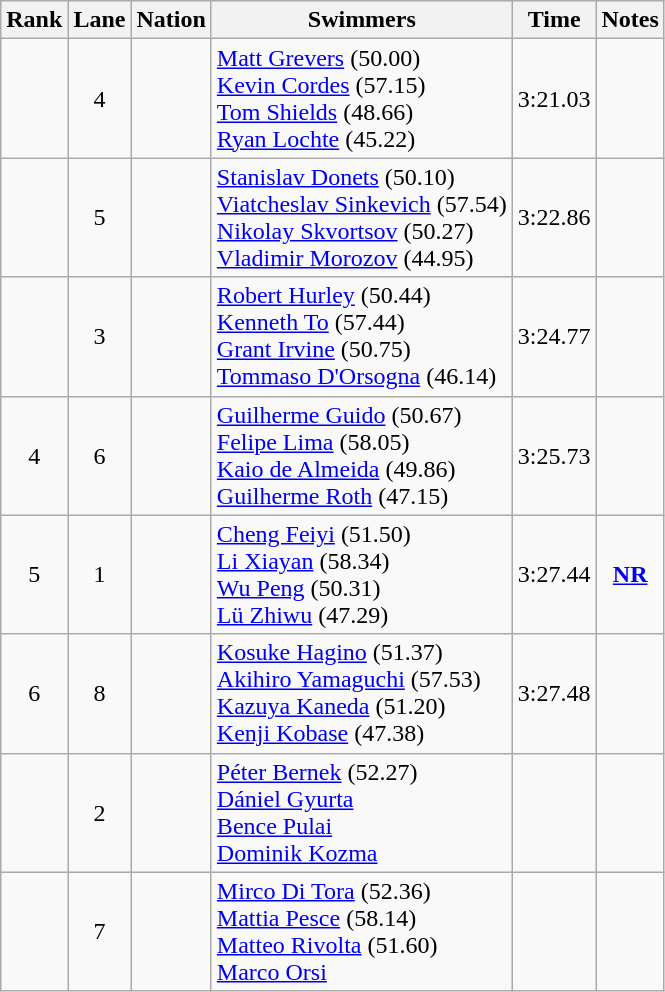<table class="wikitable sortable" style="text-align:center">
<tr>
<th>Rank</th>
<th>Lane</th>
<th>Nation</th>
<th>Swimmers</th>
<th>Time</th>
<th>Notes</th>
</tr>
<tr>
<td></td>
<td>4</td>
<td align=left></td>
<td align=left><a href='#'>Matt Grevers</a> (50.00)<br><a href='#'>Kevin Cordes</a> (57.15)<br><a href='#'>Tom Shields</a> (48.66)<br><a href='#'>Ryan Lochte</a> (45.22)</td>
<td>3:21.03</td>
<td></td>
</tr>
<tr>
<td></td>
<td>5</td>
<td align=left></td>
<td align=left><a href='#'>Stanislav Donets</a> (50.10)<br><a href='#'>Viatcheslav Sinkevich</a> (57.54)<br><a href='#'>Nikolay Skvortsov</a> (50.27)<br><a href='#'>Vladimir Morozov</a> (44.95)</td>
<td>3:22.86</td>
<td></td>
</tr>
<tr>
<td></td>
<td>3</td>
<td align=left></td>
<td align=left><a href='#'>Robert Hurley</a> (50.44)<br><a href='#'>Kenneth To</a> (57.44)<br><a href='#'>Grant Irvine</a> (50.75)<br><a href='#'>Tommaso D'Orsogna</a> (46.14)</td>
<td>3:24.77</td>
<td></td>
</tr>
<tr>
<td>4</td>
<td>6</td>
<td align=left></td>
<td align=left><a href='#'>Guilherme Guido</a> (50.67)<br><a href='#'>Felipe Lima</a> (58.05)<br><a href='#'>Kaio de Almeida</a> (49.86)<br><a href='#'>Guilherme Roth</a> (47.15)</td>
<td>3:25.73</td>
<td></td>
</tr>
<tr>
<td>5</td>
<td>1</td>
<td align=left></td>
<td align=left><a href='#'>Cheng Feiyi</a> (51.50)<br><a href='#'>Li Xiayan</a> (58.34)<br><a href='#'>Wu Peng</a> (50.31)<br><a href='#'>Lü Zhiwu</a> (47.29)</td>
<td>3:27.44</td>
<td><strong><a href='#'>NR</a></strong></td>
</tr>
<tr>
<td>6</td>
<td>8</td>
<td align=left></td>
<td align=left><a href='#'>Kosuke Hagino</a> (51.37)<br><a href='#'>Akihiro Yamaguchi</a> (57.53)<br><a href='#'>Kazuya Kaneda</a> (51.20)<br><a href='#'>Kenji Kobase</a> (47.38)</td>
<td>3:27.48</td>
<td></td>
</tr>
<tr>
<td></td>
<td>2</td>
<td align=left></td>
<td align=left><a href='#'>Péter Bernek</a> (52.27)<br><a href='#'>Dániel Gyurta</a><br><a href='#'>Bence Pulai</a><br><a href='#'>Dominik Kozma</a></td>
<td></td>
<td></td>
</tr>
<tr>
<td></td>
<td>7</td>
<td align=left></td>
<td align=left><a href='#'>Mirco Di Tora</a> (52.36)<br><a href='#'>Mattia Pesce</a> (58.14)<br><a href='#'>Matteo Rivolta</a> (51.60)<br><a href='#'>Marco Orsi</a></td>
<td></td>
<td></td>
</tr>
</table>
